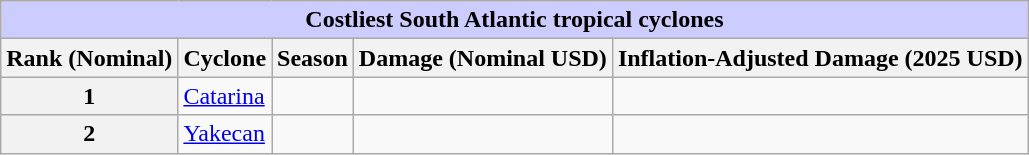<table class="wikitable sortable">
<tr>
<th colspan="5" style="background:#ccf;">Costliest South Atlantic tropical cyclones</th>
</tr>
<tr>
<th>Rank (Nominal)</th>
<th>Cyclone</th>
<th>Season</th>
<th>Damage (Nominal USD)</th>
<th>Inflation-Adjusted Damage (2025 USD)</th>
</tr>
<tr>
<th>1</th>
<td><a href='#'>Catarina</a></td>
<td></td>
<td></td>
<td></td>
</tr>
<tr>
<th>2</th>
<td><a href='#'>Yakecan</a></td>
<td></td>
<td></td>
<td></td>
</tr>
</table>
